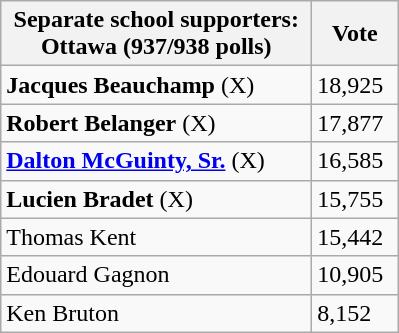<table class="wikitable">
<tr>
<th bgcolor="#DDDDFF" width="200px">Separate school supporters: Ottawa (937/938 polls)</th>
<th bgcolor="#DDDDFF" width="50px">Vote</th>
</tr>
<tr>
<td><strong>Jacques Beauchamp</strong> (X)</td>
<td>18,925</td>
</tr>
<tr>
<td><strong>Robert Belanger</strong> (X)</td>
<td>17,877</td>
</tr>
<tr>
<td><strong><a href='#'>Dalton McGuinty, Sr.</a></strong> (X)</td>
<td>16,585</td>
</tr>
<tr>
<td><strong>Lucien Bradet</strong> (X)</td>
<td>15,755</td>
</tr>
<tr>
<td>Thomas Kent</td>
<td>15,442</td>
</tr>
<tr>
<td>Edouard Gagnon</td>
<td>10,905</td>
</tr>
<tr>
<td>Ken Bruton</td>
<td>8,152</td>
</tr>
</table>
